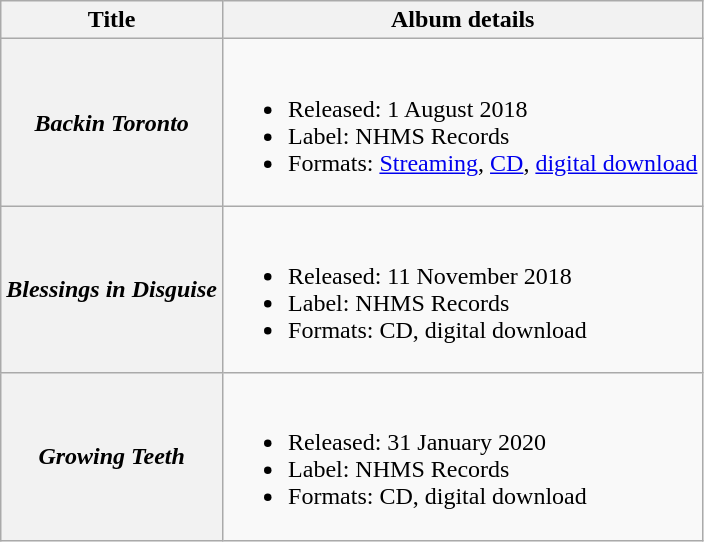<table class="wikitable plainrowheaders">
<tr>
<th scope="col">Title</th>
<th scope="col">Album details</th>
</tr>
<tr>
<th scope="row"><em>Backin Toronto</em></th>
<td><br><ul><li>Released: 1 August 2018</li><li>Label: NHMS Records</li><li>Formats: <a href='#'>Streaming</a>, <a href='#'>CD</a>, <a href='#'>digital download</a></li></ul></td>
</tr>
<tr>
<th scope="row"><em>Blessings in Disguise</em></th>
<td><br><ul><li>Released: 11 November 2018</li><li>Label: NHMS Records</li><li>Formats: CD, digital download</li></ul></td>
</tr>
<tr>
<th scope="row"><em>Growing Teeth</em></th>
<td><br><ul><li>Released: 31 January 2020</li><li>Label: NHMS Records</li><li>Formats: CD, digital download</li></ul></td>
</tr>
</table>
